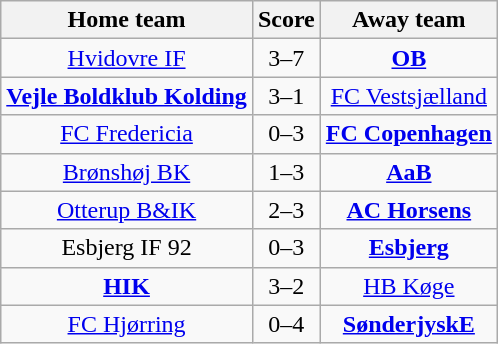<table class="wikitable" style="text-align: center">
<tr>
<th>Home team</th>
<th>Score</th>
<th>Away team</th>
</tr>
<tr>
<td><a href='#'>Hvidovre IF</a></td>
<td>3–7</td>
<td><strong><a href='#'>OB</a></strong></td>
</tr>
<tr>
<td><strong><a href='#'>Vejle Boldklub Kolding</a></strong></td>
<td>3–1</td>
<td><a href='#'>FC Vestsjælland</a></td>
</tr>
<tr>
<td><a href='#'>FC Fredericia</a></td>
<td>0–3</td>
<td><strong><a href='#'>FC Copenhagen</a></strong></td>
</tr>
<tr>
<td><a href='#'>Brønshøj BK</a></td>
<td>1–3</td>
<td><strong><a href='#'>AaB</a></strong></td>
</tr>
<tr>
<td><a href='#'>Otterup B&IK</a></td>
<td>2–3</td>
<td><strong><a href='#'>AC Horsens</a></strong></td>
</tr>
<tr>
<td>Esbjerg IF 92</td>
<td>0–3</td>
<td><strong><a href='#'>Esbjerg</a></strong></td>
</tr>
<tr>
<td><strong><a href='#'>HIK</a></strong></td>
<td>3–2</td>
<td><a href='#'>HB Køge</a></td>
</tr>
<tr>
<td><a href='#'>FC Hjørring</a></td>
<td>0–4</td>
<td><strong><a href='#'>SønderjyskE</a></strong></td>
</tr>
</table>
